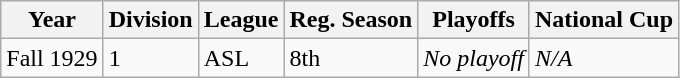<table class="wikitable">
<tr>
<th>Year</th>
<th>Division</th>
<th>League</th>
<th>Reg. Season</th>
<th>Playoffs</th>
<th>National Cup</th>
</tr>
<tr>
<td>Fall 1929</td>
<td>1</td>
<td>ASL</td>
<td>8th</td>
<td><em>No playoff</em></td>
<td><em>N/A</em></td>
</tr>
</table>
